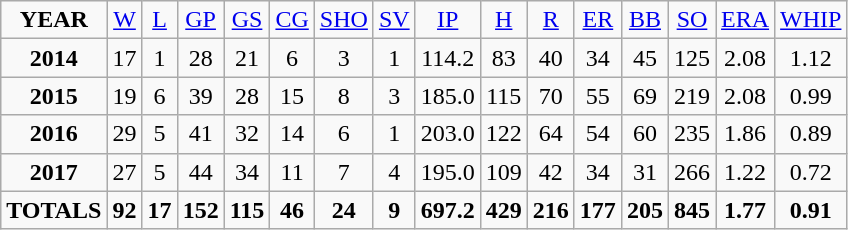<table class="wikitable">
<tr align=center>
<td><strong>YEAR</strong></td>
<td><a href='#'>W</a></td>
<td><a href='#'>L</a></td>
<td><a href='#'>GP</a></td>
<td><a href='#'>GS</a></td>
<td><a href='#'>CG</a></td>
<td><a href='#'>SHO</a></td>
<td><a href='#'>SV</a></td>
<td><a href='#'>IP</a></td>
<td><a href='#'>H</a></td>
<td><a href='#'>R</a></td>
<td><a href='#'>ER</a></td>
<td><a href='#'>BB</a></td>
<td><a href='#'>SO</a></td>
<td><a href='#'>ERA</a></td>
<td><a href='#'>WHIP</a></td>
</tr>
<tr align=center>
<td><strong>2014</strong></td>
<td>17</td>
<td>1</td>
<td>28</td>
<td>21</td>
<td>6</td>
<td>3</td>
<td>1</td>
<td>114.2</td>
<td>83</td>
<td>40</td>
<td>34</td>
<td>45</td>
<td>125</td>
<td>2.08</td>
<td>1.12</td>
</tr>
<tr align=center>
<td><strong>2015</strong></td>
<td>19</td>
<td>6</td>
<td>39</td>
<td>28</td>
<td>15</td>
<td>8</td>
<td>3</td>
<td>185.0</td>
<td>115</td>
<td>70</td>
<td>55</td>
<td>69</td>
<td>219</td>
<td>2.08</td>
<td>0.99</td>
</tr>
<tr align=center>
<td><strong>2016</strong></td>
<td>29</td>
<td>5</td>
<td>41</td>
<td>32</td>
<td>14</td>
<td>6</td>
<td>1</td>
<td>203.0</td>
<td>122</td>
<td>64</td>
<td>54</td>
<td>60</td>
<td>235</td>
<td>1.86</td>
<td>0.89</td>
</tr>
<tr align=center>
<td><strong>2017</strong></td>
<td>27</td>
<td>5</td>
<td>44</td>
<td>34</td>
<td>11</td>
<td>7</td>
<td>4</td>
<td>195.0</td>
<td>109</td>
<td>42</td>
<td>34</td>
<td>31</td>
<td>266</td>
<td>1.22</td>
<td>0.72</td>
</tr>
<tr align=center>
<td><strong>TOTALS</strong></td>
<td><strong>92</strong></td>
<td><strong>17</strong></td>
<td><strong>152</strong></td>
<td><strong>115</strong></td>
<td><strong>46</strong></td>
<td><strong>24</strong></td>
<td><strong>9</strong></td>
<td><strong>697.2</strong></td>
<td><strong>429</strong></td>
<td><strong>216</strong></td>
<td><strong>177</strong></td>
<td><strong>205</strong></td>
<td><strong>845</strong></td>
<td><strong>1.77</strong></td>
<td><strong>0.91</strong></td>
</tr>
</table>
